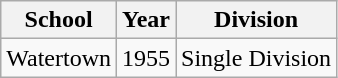<table class="wikitable">
<tr>
<th>School</th>
<th>Year</th>
<th>Division</th>
</tr>
<tr>
<td>Watertown</td>
<td>1955</td>
<td>Single Division</td>
</tr>
</table>
